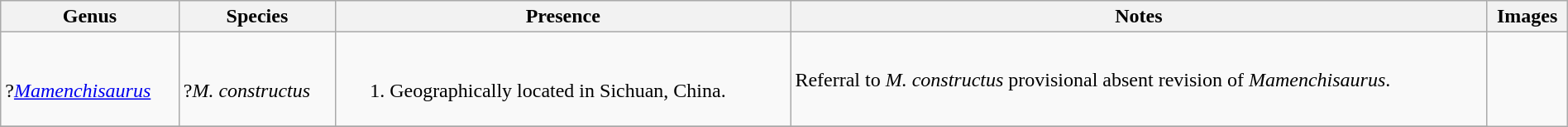<table class="wikitable" align="center" width="100%">
<tr>
<th>Genus</th>
<th>Species</th>
<th>Presence</th>
<th>Notes</th>
<th>Images</th>
</tr>
<tr>
<td><br>?<em><a href='#'>Mamenchisaurus</a></em></td>
<td><br>?<em>M. constructus</em></td>
<td><br><ol><li>Geographically located in Sichuan, China.</li></ol></td>
<td>Referral to <em>M. constructus</em> provisional absent revision of <em>Mamenchisaurus</em>.</td>
<td rowspan="99"><br></td>
</tr>
<tr>
</tr>
</table>
